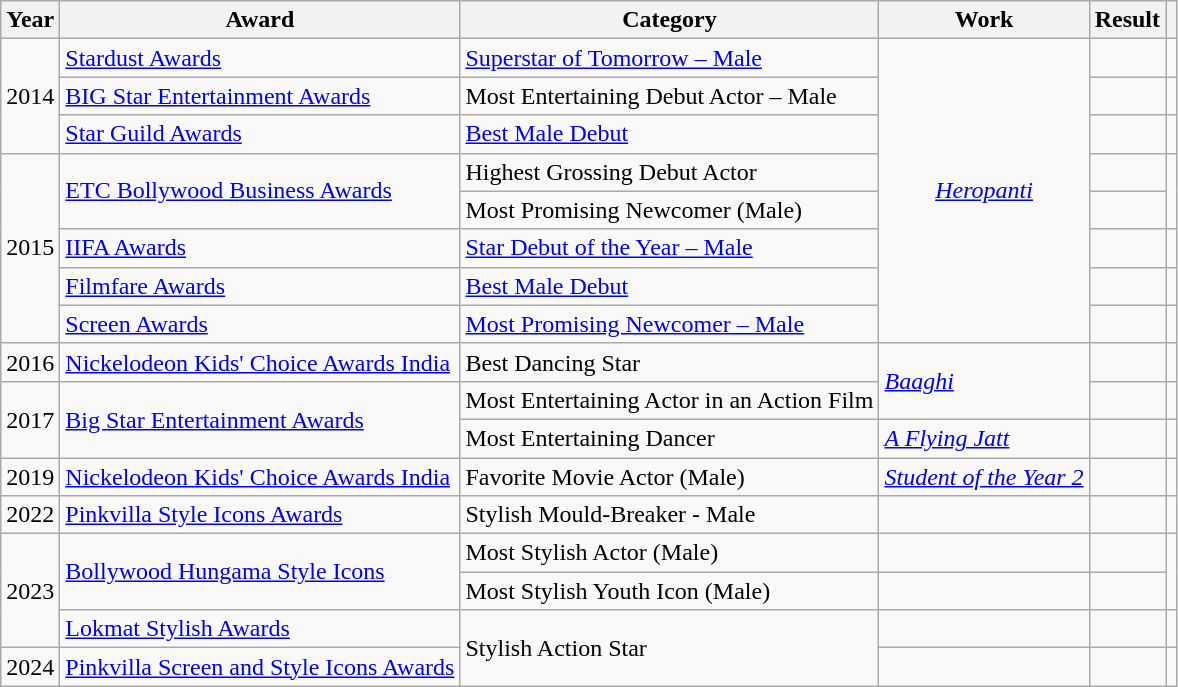<table class="wikitable">
<tr>
<th>Year</th>
<th>Award</th>
<th>Category</th>
<th>Work</th>
<th>Result</th>
<th class="unsortable"></th>
</tr>
<tr>
<td rowspan="3">2014</td>
<td><a href='#'>Stardust Awards</a></td>
<td><a href='#'>Superstar of Tomorrow – Male</a></td>
<td style="text-align:center;"rowspan="8"><em><a href='#'>Heropanti</a></em></td>
<td></td>
<td style="text-align:center;"></td>
</tr>
<tr>
<td><a href='#'>BIG Star Entertainment Awards</a></td>
<td>Most Entertaining Debut Actor – Male</td>
<td></td>
<td style="text-align:center;"></td>
</tr>
<tr>
<td><a href='#'>Star Guild Awards</a></td>
<td><a href='#'>Best Male Debut</a></td>
<td></td>
<td style="text-align:center;"></td>
</tr>
<tr>
<td rowspan="5">2015</td>
<td rowspan="2"><a href='#'>ETC Bollywood Business Awards</a></td>
<td>Highest Grossing Debut Actor</td>
<td></td>
<td style="text-align:center;"   rowspan="2"></td>
</tr>
<tr>
<td>Most Promising Newcomer (Male)</td>
<td></td>
</tr>
<tr>
<td><a href='#'>IIFA Awards</a></td>
<td><a href='#'>Star Debut of the Year – Male</a></td>
<td></td>
<td style="text-align:center;"></td>
</tr>
<tr>
<td><a href='#'>Filmfare Awards</a></td>
<td><a href='#'>Best Male Debut</a></td>
<td></td>
<td></td>
</tr>
<tr>
<td><a href='#'>Screen Awards</a></td>
<td><a href='#'>Most Promising Newcomer – Male</a></td>
<td></td>
<td style="text-align:center;"></td>
</tr>
<tr>
<td>2016</td>
<td><a href='#'>Nickelodeon Kids' Choice Awards India</a></td>
<td>Best Dancing Star</td>
<td rowspan="2"><em><a href='#'>Baaghi</a></em></td>
<td></td>
<td style="text-align:center;"></td>
</tr>
<tr>
<td rowspan="2">2017</td>
<td rowspan="2"><a href='#'>Big Star Entertainment Awards</a></td>
<td>Most Entertaining Actor in an Action Film</td>
<td></td>
<td style="text-align:center;"></td>
</tr>
<tr>
<td>Most Entertaining Dancer</td>
<td><em><a href='#'>A Flying Jatt</a></em></td>
<td></td>
<td style="text-align:center;"></td>
</tr>
<tr>
<td>2019</td>
<td><a href='#'>Nickelodeon Kids' Choice Awards India</a></td>
<td>Favorite Movie Actor (Male)</td>
<td><em><a href='#'>Student of the Year 2</a></em></td>
<td></td>
<td style="text-align:center;"></td>
</tr>
<tr>
<td>2022</td>
<td><a href='#'>Pinkvilla Style Icons Awards</a></td>
<td>Stylish Mould-Breaker - Male</td>
<td></td>
<td></td>
<td style="text-align:center;"></td>
</tr>
<tr>
<td rowspan="3">2023</td>
<td rowspan="2"><a href='#'>Bollywood Hungama Style Icons</a></td>
<td>Most Stylish Actor (Male)</td>
<td></td>
<td></td>
<td rowspan="2"></td>
</tr>
<tr>
<td>Most Stylish Youth Icon (Male)</td>
<td></td>
<td></td>
</tr>
<tr>
<td><a href='#'>Lokmat Stylish Awards</a></td>
<td rowspan="2">Stylish Action Star</td>
<td></td>
<td></td>
<td></td>
</tr>
<tr>
<td>2024</td>
<td><a href='#'>Pinkvilla Screen and Style Icons Awards</a></td>
<td></td>
<td></td>
<td></td>
</tr>
</table>
